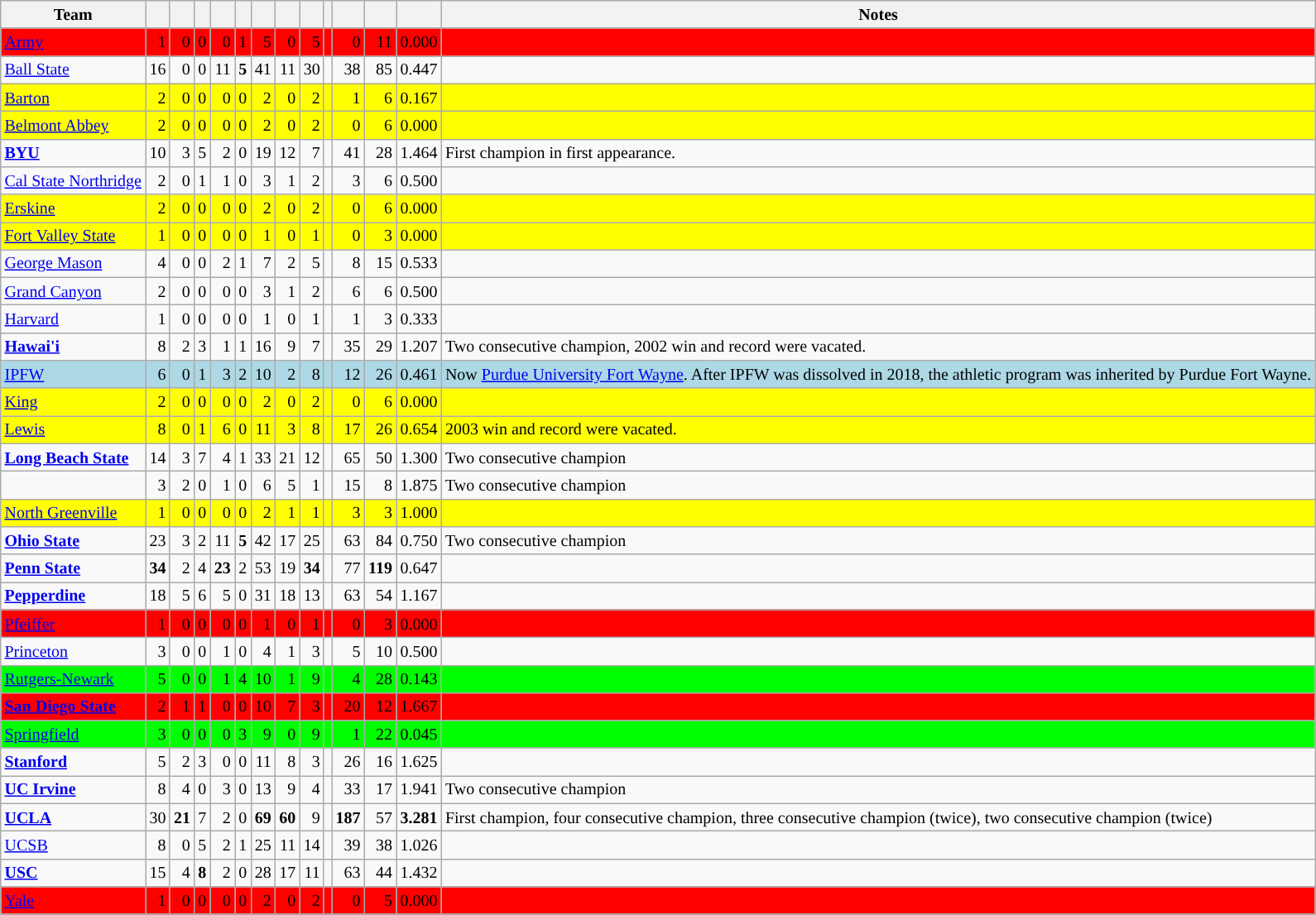<table class="sortable wikitable" style="font-size: smaller; text-align:right">
<tr>
<th class="unsortable">Team</th>
<th></th>
<th></th>
<th></th>
<th></th>
<th></th>
<th></th>
<th></th>
<th></th>
<th></th>
<th></th>
<th></th>
<th></th>
<th>Notes</th>
</tr>
<tr style="background:#FF0000">
<td align="left"><a href='#'>Army</a></td>
<td>1</td>
<td>0</td>
<td>0</td>
<td>0</td>
<td>1</td>
<td>5</td>
<td>0</td>
<td>5</td>
<td></td>
<td>0</td>
<td>11</td>
<td>0.000</td>
<td style="text-align:left"></td>
</tr>
<tr style="background:">
<td align="left"><a href='#'>Ball State</a></td>
<td>16</td>
<td>0</td>
<td>0</td>
<td>11</td>
<td><strong>5</strong></td>
<td>41</td>
<td>11</td>
<td>30</td>
<td></td>
<td>38</td>
<td>85</td>
<td>0.447</td>
<td style="text-align:left"></td>
</tr>
<tr style="background:#FFFF00">
<td align="left"><a href='#'>Barton</a></td>
<td>2</td>
<td>0</td>
<td>0</td>
<td>0</td>
<td>0</td>
<td>2</td>
<td>0</td>
<td>2</td>
<td></td>
<td>1</td>
<td>6</td>
<td>0.167</td>
<td style="text-align:left"></td>
</tr>
<tr style="background:#FFFF00">
<td align="left"><a href='#'>Belmont Abbey</a></td>
<td>2</td>
<td>0</td>
<td>0</td>
<td>0</td>
<td>0</td>
<td>2</td>
<td>0</td>
<td>2</td>
<td></td>
<td>0</td>
<td>6</td>
<td>0.000</td>
<td style="text-align:left"></td>
</tr>
<tr style="background:">
<td align="left"><strong><a href='#'>BYU</a></strong></td>
<td>10</td>
<td>3</td>
<td>5</td>
<td>2</td>
<td>0</td>
<td>19</td>
<td>12</td>
<td>7</td>
<td></td>
<td>41</td>
<td>28</td>
<td>1.464</td>
<td style="text-align:left">First champion in first appearance.</td>
</tr>
<tr style="background:">
<td align="left"><a href='#'>Cal State Northridge</a></td>
<td>2</td>
<td>0</td>
<td>1</td>
<td>1</td>
<td>0</td>
<td>3</td>
<td>1</td>
<td>2</td>
<td></td>
<td>3</td>
<td>6</td>
<td>0.500</td>
<td style="text-align:left"></td>
</tr>
<tr style="background:#FFFF00">
<td align="left"><a href='#'>Erskine</a></td>
<td>2</td>
<td>0</td>
<td>0</td>
<td>0</td>
<td>0</td>
<td>2</td>
<td>0</td>
<td>2</td>
<td></td>
<td>0</td>
<td>6</td>
<td>0.000</td>
<td style="text-align:left"></td>
</tr>
<tr style="background:#FFFF00">
<td align="left"><a href='#'>Fort Valley State</a></td>
<td>1</td>
<td>0</td>
<td>0</td>
<td>0</td>
<td>0</td>
<td>1</td>
<td>0</td>
<td>1</td>
<td></td>
<td>0</td>
<td>3</td>
<td>0.000</td>
<td style="text-align:left"></td>
</tr>
<tr style="background:">
<td align="left"><a href='#'>George Mason</a></td>
<td>4</td>
<td>0</td>
<td>0</td>
<td>2</td>
<td>1</td>
<td>7</td>
<td>2</td>
<td>5</td>
<td></td>
<td>8</td>
<td>15</td>
<td>0.533</td>
<td style="text-align:left"></td>
</tr>
<tr style="background:">
<td align="left"><a href='#'>Grand Canyon</a></td>
<td>2</td>
<td>0</td>
<td>0</td>
<td>0</td>
<td>0</td>
<td>3</td>
<td>1</td>
<td>2</td>
<td></td>
<td>6</td>
<td>6</td>
<td>0.500</td>
<td style="text-align:left"></td>
</tr>
<tr style="background:">
<td align="left"><a href='#'>Harvard</a></td>
<td>1</td>
<td>0</td>
<td>0</td>
<td>0</td>
<td>0</td>
<td>1</td>
<td>0</td>
<td>1</td>
<td></td>
<td>1</td>
<td>3</td>
<td>0.333</td>
<td style="text-align:left"></td>
</tr>
<tr style="background:">
<td align="left"><strong><a href='#'>Hawai'i</a></strong></td>
<td>8</td>
<td>2</td>
<td>3</td>
<td>1</td>
<td>1</td>
<td>16</td>
<td>9</td>
<td>7</td>
<td></td>
<td>35</td>
<td>29</td>
<td>1.207</td>
<td style="text-align:left">Two consecutive champion, 2002 win and record were vacated.</td>
</tr>
<tr bgcolor=lightblue>
<td align="left"><a href='#'>IPFW</a></td>
<td>6</td>
<td>0</td>
<td>1</td>
<td>3</td>
<td>2</td>
<td>10</td>
<td>2</td>
<td>8</td>
<td></td>
<td>12</td>
<td>26</td>
<td>0.461</td>
<td style="text-align:left">Now <a href='#'>Purdue University Fort Wayne</a>. After IPFW was dissolved in 2018, the athletic program was inherited by Purdue Fort Wayne.</td>
</tr>
<tr style="background:#FFFF00">
<td align="left"><a href='#'>King</a></td>
<td>2</td>
<td>0</td>
<td>0</td>
<td>0</td>
<td>0</td>
<td>2</td>
<td>0</td>
<td>2</td>
<td></td>
<td>0</td>
<td>6</td>
<td>0.000</td>
<td style="text-align:left"></td>
</tr>
<tr style="background:#FFFF00">
<td align="left"><a href='#'>Lewis</a></td>
<td>8</td>
<td>0</td>
<td>1</td>
<td>6</td>
<td>0</td>
<td>11</td>
<td>3</td>
<td>8</td>
<td></td>
<td>17</td>
<td>26</td>
<td>0.654</td>
<td style="text-align:left">2003 win and record were vacated.</td>
</tr>
<tr style="background:">
<td align="left"><strong><a href='#'>Long Beach State</a></strong></td>
<td>14</td>
<td>3</td>
<td>7</td>
<td>4</td>
<td>1</td>
<td>33</td>
<td>21</td>
<td>12</td>
<td></td>
<td>65</td>
<td>50</td>
<td>1.300</td>
<td style="text-align:left">Two consecutive champion</td>
</tr>
<tr style="background:">
<td align="left"></td>
<td>3</td>
<td>2</td>
<td>0</td>
<td>1</td>
<td>0</td>
<td>6</td>
<td>5</td>
<td>1</td>
<td></td>
<td>15</td>
<td>8</td>
<td>1.875</td>
<td style="text-align:left">Two consecutive champion</td>
</tr>
<tr style="background:#FFFF00">
<td align="left"><a href='#'>North Greenville</a></td>
<td>1</td>
<td>0</td>
<td>0</td>
<td>0</td>
<td>0</td>
<td>2</td>
<td>1</td>
<td>1</td>
<td></td>
<td>3</td>
<td>3</td>
<td>1.000</td>
<td style="text-align:left"></td>
</tr>
<tr style="background:">
<td align="left"><strong><a href='#'>Ohio State</a></strong></td>
<td>23</td>
<td>3</td>
<td>2</td>
<td>11</td>
<td><strong>5</strong></td>
<td>42</td>
<td>17</td>
<td>25</td>
<td></td>
<td>63</td>
<td>84</td>
<td>0.750</td>
<td style="text-align:left">Two consecutive champion</td>
</tr>
<tr style="background:">
<td align="left"><strong><a href='#'>Penn State</a></strong></td>
<td><strong>34</strong></td>
<td>2</td>
<td>4</td>
<td><strong>23</strong></td>
<td>2</td>
<td>53</td>
<td>19</td>
<td><strong>34</strong></td>
<td></td>
<td>77</td>
<td><strong>119</strong></td>
<td>0.647</td>
<td style="text-align:left"></td>
</tr>
<tr style="background:">
<td align="left"><strong><a href='#'>Pepperdine</a></strong></td>
<td>18</td>
<td>5</td>
<td>6</td>
<td>5</td>
<td>0</td>
<td>31</td>
<td>18</td>
<td>13</td>
<td></td>
<td>63</td>
<td>54</td>
<td>1.167</td>
<td style="text-align:left"></td>
</tr>
<tr style="background:#FF0000">
<td align="left"><a href='#'>Pfeiffer</a></td>
<td>1</td>
<td>0</td>
<td>0</td>
<td>0</td>
<td>0</td>
<td>1</td>
<td>0</td>
<td>1</td>
<td></td>
<td>0</td>
<td>3</td>
<td>0.000</td>
<td style="text-align:left"></td>
</tr>
<tr style="background:">
<td align="left"><a href='#'>Princeton</a></td>
<td>3</td>
<td>0</td>
<td>0</td>
<td>1</td>
<td>0</td>
<td>4</td>
<td>1</td>
<td>3</td>
<td></td>
<td>5</td>
<td>10</td>
<td>0.500</td>
<td style="text-align:left"></td>
</tr>
<tr style="background:#00FF00">
<td align="left"><a href='#'>Rutgers-Newark</a></td>
<td>5</td>
<td>0</td>
<td>0</td>
<td>1</td>
<td>4</td>
<td>10</td>
<td>1</td>
<td>9</td>
<td></td>
<td>4</td>
<td>28</td>
<td>0.143</td>
<td style="text-align:left"></td>
</tr>
<tr style="background:#FF0000">
<td align="left"><strong><a href='#'>San Diego State</a></strong></td>
<td>2</td>
<td>1</td>
<td>1</td>
<td>0</td>
<td>0</td>
<td>10</td>
<td>7</td>
<td>3</td>
<td></td>
<td>20</td>
<td>12</td>
<td>1.667</td>
<td style="text-align:left"></td>
</tr>
<tr style="background:#00FF00">
<td align="left"><a href='#'>Springfield</a></td>
<td>3</td>
<td>0</td>
<td>0</td>
<td>0</td>
<td>3</td>
<td>9</td>
<td>0</td>
<td>9</td>
<td></td>
<td>1</td>
<td>22</td>
<td>0.045</td>
<td style="text-align:left"></td>
</tr>
<tr style="background:">
<td align="left"><strong><a href='#'>Stanford</a></strong></td>
<td>5</td>
<td>2</td>
<td>3</td>
<td>0</td>
<td>0</td>
<td>11</td>
<td>8</td>
<td>3</td>
<td></td>
<td>26</td>
<td>16</td>
<td>1.625</td>
<td style="text-align:left"></td>
</tr>
<tr style="background:">
<td align="left"><strong><a href='#'>UC Irvine</a></strong></td>
<td>8</td>
<td>4</td>
<td>0</td>
<td>3</td>
<td>0</td>
<td>13</td>
<td>9</td>
<td>4</td>
<td></td>
<td>33</td>
<td>17</td>
<td>1.941</td>
<td style="text-align:left">Two consecutive champion</td>
</tr>
<tr style="background:">
<td align="left"><strong><a href='#'>UCLA</a></strong></td>
<td>30</td>
<td><strong>21</strong></td>
<td>7</td>
<td>2</td>
<td>0</td>
<td><strong>69</strong></td>
<td><strong>60</strong></td>
<td>9</td>
<td><strong></strong></td>
<td><strong>187</strong></td>
<td>57</td>
<td><strong>3.281</strong></td>
<td style="text-align:left">First champion, four consecutive champion, three consecutive champion (twice), two consecutive champion (twice)</td>
</tr>
<tr style="background:">
<td align="left"><a href='#'>UCSB</a></td>
<td>8</td>
<td>0</td>
<td>5</td>
<td>2</td>
<td>1</td>
<td>25</td>
<td>11</td>
<td>14</td>
<td></td>
<td>39</td>
<td>38</td>
<td>1.026</td>
<td style="text-align:left"></td>
</tr>
<tr style="background:">
<td align="left"><strong><a href='#'>USC</a></strong></td>
<td>15</td>
<td>4</td>
<td><strong>8</strong></td>
<td>2</td>
<td>0</td>
<td>28</td>
<td>17</td>
<td>11</td>
<td></td>
<td>63</td>
<td>44</td>
<td>1.432</td>
<td style="text-align:left"></td>
</tr>
<tr style="background:#FF0000">
<td align="left"><a href='#'>Yale</a></td>
<td>1</td>
<td>0</td>
<td>0</td>
<td>0</td>
<td>0</td>
<td>2</td>
<td>0</td>
<td>2</td>
<td></td>
<td>0</td>
<td>5</td>
<td>0.000</td>
<td style="text-align:left"></td>
</tr>
</table>
